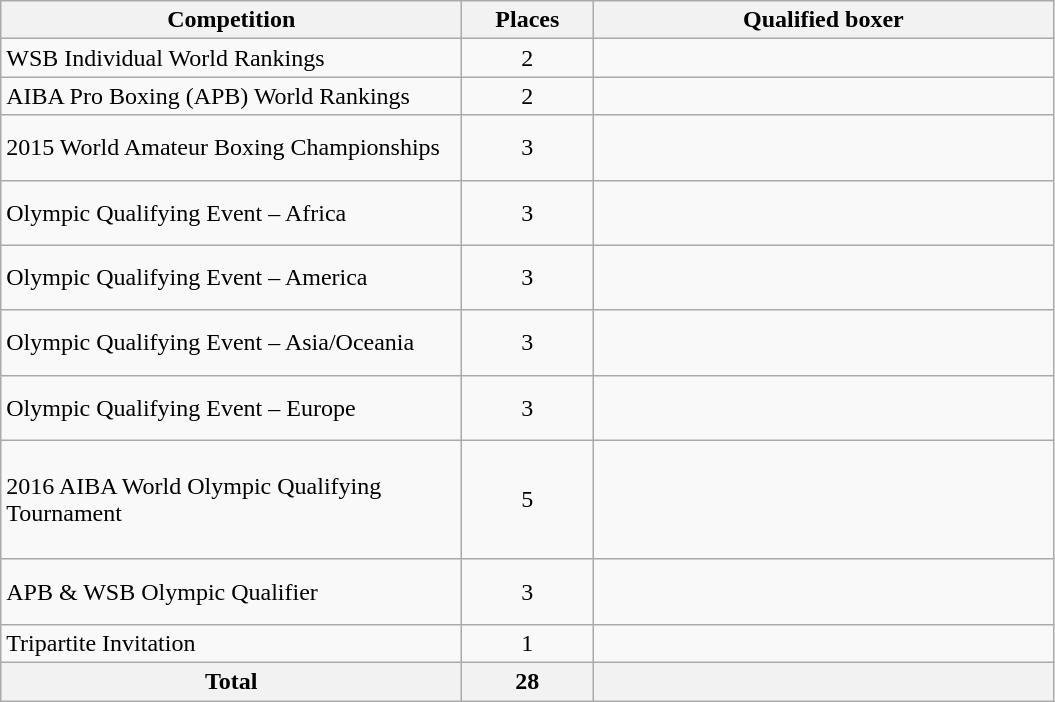<table class=wikitable>
<tr>
<th width=300>Competition</th>
<th width=80>Places</th>
<th width=300>Qualified boxer</th>
</tr>
<tr>
<td>WSB Individual World Rankings</td>
<td align="center">2</td>
<td><br></td>
</tr>
<tr>
<td>AIBA Pro Boxing (APB) World Rankings</td>
<td align="center">2</td>
<td><br></td>
</tr>
<tr>
<td>2015 World Amateur Boxing Championships</td>
<td align="center">3</td>
<td><br><br></td>
</tr>
<tr>
<td>Olympic Qualifying Event – Africa</td>
<td align="center">3</td>
<td><br><br></td>
</tr>
<tr>
<td>Olympic Qualifying Event – America</td>
<td align="center">3</td>
<td><br><br></td>
</tr>
<tr>
<td>Olympic Qualifying Event – Asia/Oceania</td>
<td align="center">3</td>
<td><br><br></td>
</tr>
<tr>
<td>Olympic Qualifying Event – Europe</td>
<td align="center">3</td>
<td><br><br></td>
</tr>
<tr>
<td>2016 AIBA World Olympic Qualifying Tournament</td>
<td align="center">5</td>
<td><br><br><br><br></td>
</tr>
<tr>
<td>APB & WSB Olympic Qualifier</td>
<td align="center">3</td>
<td><br><br></td>
</tr>
<tr>
<td>Tripartite Invitation</td>
<td align="center">1</td>
<td></td>
</tr>
<tr>
<th>Total</th>
<th>28</th>
<th></th>
</tr>
</table>
